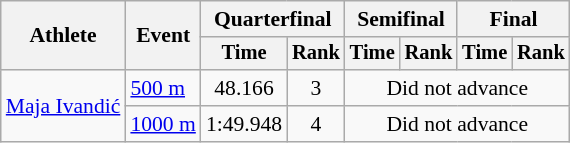<table class="wikitable" style="font-size:90%">
<tr>
<th rowspan=2>Athlete</th>
<th rowspan=2>Event</th>
<th colspan=2>Quarterfinal</th>
<th colspan=2>Semifinal</th>
<th colspan=2>Final</th>
</tr>
<tr style="font-size:95%">
<th>Time</th>
<th>Rank</th>
<th>Time</th>
<th>Rank</th>
<th>Time</th>
<th>Rank</th>
</tr>
<tr align=center>
<td align=left rowspan=2><a href='#'>Maja Ivandić</a></td>
<td align=left><a href='#'>500 m</a></td>
<td>48.166</td>
<td>3</td>
<td colspan=4>Did not advance</td>
</tr>
<tr align=center>
<td align=left><a href='#'>1000 m</a></td>
<td>1:49.948</td>
<td>4</td>
<td colspan=4>Did not advance</td>
</tr>
</table>
